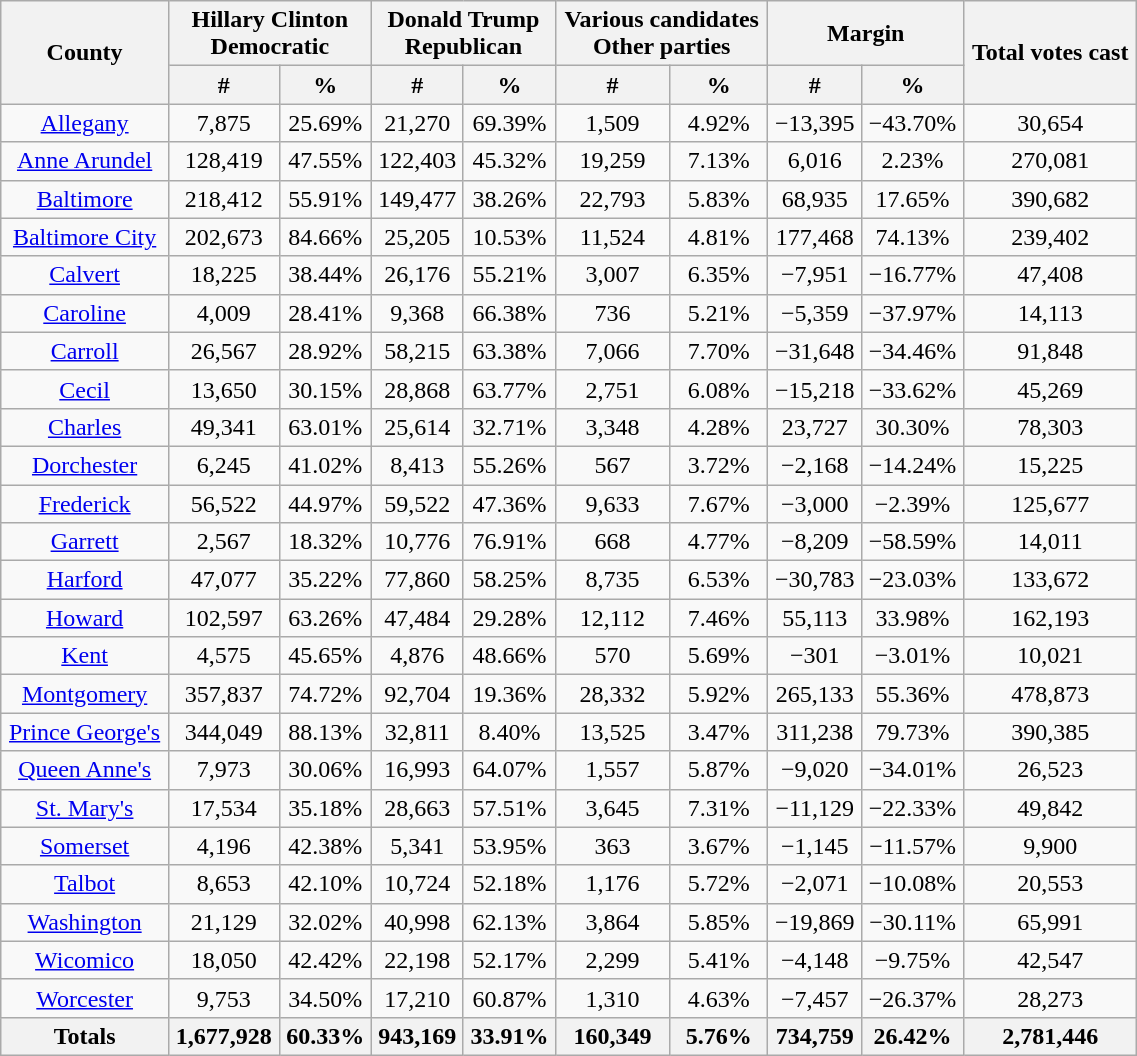<table width="60%" class="wikitable sortable">
<tr>
<th rowspan="2">County</th>
<th colspan="2">Hillary Clinton<br>Democratic</th>
<th colspan="2">Donald Trump<br>Republican</th>
<th colspan="2">Various candidates<br>Other parties</th>
<th colspan="2">Margin</th>
<th rowspan="2">Total votes cast</th>
</tr>
<tr>
<th style="text-align:center;" data-sort-type="number">#</th>
<th style="text-align:center;" data-sort-type="number">%</th>
<th style="text-align:center;" data-sort-type="number">#</th>
<th style="text-align:center;" data-sort-type="number">%</th>
<th style="text-align:center;" data-sort-type="number">#</th>
<th style="text-align:center;" data-sort-type="number">%</th>
<th style="text-align:center;" data-sort-type="number">#</th>
<th style="text-align:center;" data-sort-type="number">%</th>
</tr>
<tr style="text-align:center;">
<td><a href='#'>Allegany</a></td>
<td>7,875</td>
<td>25.69%</td>
<td>21,270</td>
<td>69.39%</td>
<td>1,509</td>
<td>4.92%</td>
<td>−13,395</td>
<td>−43.70%</td>
<td>30,654</td>
</tr>
<tr style="text-align:center;">
<td><a href='#'>Anne Arundel</a></td>
<td>128,419</td>
<td>47.55%</td>
<td>122,403</td>
<td>45.32%</td>
<td>19,259</td>
<td>7.13%</td>
<td>6,016</td>
<td>2.23%</td>
<td>270,081</td>
</tr>
<tr style="text-align:center;">
<td><a href='#'>Baltimore</a></td>
<td>218,412</td>
<td>55.91%</td>
<td>149,477</td>
<td>38.26%</td>
<td>22,793</td>
<td>5.83%</td>
<td>68,935</td>
<td>17.65%</td>
<td>390,682</td>
</tr>
<tr style="text-align:center;">
<td><a href='#'>Baltimore City</a></td>
<td>202,673</td>
<td>84.66%</td>
<td>25,205</td>
<td>10.53%</td>
<td>11,524</td>
<td>4.81%</td>
<td>177,468</td>
<td>74.13%</td>
<td>239,402</td>
</tr>
<tr style="text-align:center;">
<td><a href='#'>Calvert</a></td>
<td>18,225</td>
<td>38.44%</td>
<td>26,176</td>
<td>55.21%</td>
<td>3,007</td>
<td>6.35%</td>
<td>−7,951</td>
<td>−16.77%</td>
<td>47,408</td>
</tr>
<tr style="text-align:center;">
<td><a href='#'>Caroline</a></td>
<td>4,009</td>
<td>28.41%</td>
<td>9,368</td>
<td>66.38%</td>
<td>736</td>
<td>5.21%</td>
<td>−5,359</td>
<td>−37.97%</td>
<td>14,113</td>
</tr>
<tr style="text-align:center;">
<td><a href='#'>Carroll</a></td>
<td>26,567</td>
<td>28.92%</td>
<td>58,215</td>
<td>63.38%</td>
<td>7,066</td>
<td>7.70%</td>
<td>−31,648</td>
<td>−34.46%</td>
<td>91,848</td>
</tr>
<tr style="text-align:center;">
<td><a href='#'>Cecil</a></td>
<td>13,650</td>
<td>30.15%</td>
<td>28,868</td>
<td>63.77%</td>
<td>2,751</td>
<td>6.08%</td>
<td>−15,218</td>
<td>−33.62%</td>
<td>45,269</td>
</tr>
<tr style="text-align:center;">
<td><a href='#'>Charles</a></td>
<td>49,341</td>
<td>63.01%</td>
<td>25,614</td>
<td>32.71%</td>
<td>3,348</td>
<td>4.28%</td>
<td>23,727</td>
<td>30.30%</td>
<td>78,303</td>
</tr>
<tr style="text-align:center;">
<td><a href='#'>Dorchester</a></td>
<td>6,245</td>
<td>41.02%</td>
<td>8,413</td>
<td>55.26%</td>
<td>567</td>
<td>3.72%</td>
<td>−2,168</td>
<td>−14.24%</td>
<td>15,225</td>
</tr>
<tr style="text-align:center;">
<td><a href='#'>Frederick</a></td>
<td>56,522</td>
<td>44.97%</td>
<td>59,522</td>
<td>47.36%</td>
<td>9,633</td>
<td>7.67%</td>
<td>−3,000</td>
<td>−2.39%</td>
<td>125,677</td>
</tr>
<tr style="text-align:center;">
<td><a href='#'>Garrett</a></td>
<td>2,567</td>
<td>18.32%</td>
<td>10,776</td>
<td>76.91%</td>
<td>668</td>
<td>4.77%</td>
<td>−8,209</td>
<td>−58.59%</td>
<td>14,011</td>
</tr>
<tr style="text-align:center;">
<td><a href='#'>Harford</a></td>
<td>47,077</td>
<td>35.22%</td>
<td>77,860</td>
<td>58.25%</td>
<td>8,735</td>
<td>6.53%</td>
<td>−30,783</td>
<td>−23.03%</td>
<td>133,672</td>
</tr>
<tr style="text-align:center;">
<td><a href='#'>Howard</a></td>
<td>102,597</td>
<td>63.26%</td>
<td>47,484</td>
<td>29.28%</td>
<td>12,112</td>
<td>7.46%</td>
<td>55,113</td>
<td>33.98%</td>
<td>162,193</td>
</tr>
<tr style="text-align:center;">
<td><a href='#'>Kent</a></td>
<td>4,575</td>
<td>45.65%</td>
<td>4,876</td>
<td>48.66%</td>
<td>570</td>
<td>5.69%</td>
<td>−301</td>
<td>−3.01%</td>
<td>10,021</td>
</tr>
<tr style="text-align:center;">
<td><a href='#'>Montgomery</a></td>
<td>357,837</td>
<td>74.72%</td>
<td>92,704</td>
<td>19.36%</td>
<td>28,332</td>
<td>5.92%</td>
<td>265,133</td>
<td>55.36%</td>
<td>478,873</td>
</tr>
<tr style="text-align:center;">
<td><a href='#'>Prince George's</a></td>
<td>344,049</td>
<td>88.13%</td>
<td>32,811</td>
<td>8.40%</td>
<td>13,525</td>
<td>3.47%</td>
<td>311,238</td>
<td>79.73%</td>
<td>390,385</td>
</tr>
<tr style="text-align:center;">
<td><a href='#'>Queen Anne's</a></td>
<td>7,973</td>
<td>30.06%</td>
<td>16,993</td>
<td>64.07%</td>
<td>1,557</td>
<td>5.87%</td>
<td>−9,020</td>
<td>−34.01%</td>
<td>26,523</td>
</tr>
<tr style="text-align:center;">
<td><a href='#'>St. Mary's</a></td>
<td>17,534</td>
<td>35.18%</td>
<td>28,663</td>
<td>57.51%</td>
<td>3,645</td>
<td>7.31%</td>
<td>−11,129</td>
<td>−22.33%</td>
<td>49,842</td>
</tr>
<tr style="text-align:center;">
<td><a href='#'>Somerset</a></td>
<td>4,196</td>
<td>42.38%</td>
<td>5,341</td>
<td>53.95%</td>
<td>363</td>
<td>3.67%</td>
<td>−1,145</td>
<td>−11.57%</td>
<td>9,900</td>
</tr>
<tr style="text-align:center;">
<td><a href='#'>Talbot</a></td>
<td>8,653</td>
<td>42.10%</td>
<td>10,724</td>
<td>52.18%</td>
<td>1,176</td>
<td>5.72%</td>
<td>−2,071</td>
<td>−10.08%</td>
<td>20,553</td>
</tr>
<tr style="text-align:center;">
<td><a href='#'>Washington</a></td>
<td>21,129</td>
<td>32.02%</td>
<td>40,998</td>
<td>62.13%</td>
<td>3,864</td>
<td>5.85%</td>
<td>−19,869</td>
<td>−30.11%</td>
<td>65,991</td>
</tr>
<tr style="text-align:center;">
<td><a href='#'>Wicomico</a></td>
<td>18,050</td>
<td>42.42%</td>
<td>22,198</td>
<td>52.17%</td>
<td>2,299</td>
<td>5.41%</td>
<td>−4,148</td>
<td>−9.75%</td>
<td>42,547</td>
</tr>
<tr style="text-align:center;">
<td><a href='#'>Worcester</a></td>
<td>9,753</td>
<td>34.50%</td>
<td>17,210</td>
<td>60.87%</td>
<td>1,310</td>
<td>4.63%</td>
<td>−7,457</td>
<td>−26.37%</td>
<td>28,273</td>
</tr>
<tr style="text-align:center;">
<th>Totals</th>
<th>1,677,928</th>
<th>60.33%</th>
<th>943,169</th>
<th>33.91%</th>
<th>160,349</th>
<th>5.76%</th>
<th>734,759</th>
<th>26.42%</th>
<th>2,781,446</th>
</tr>
</table>
